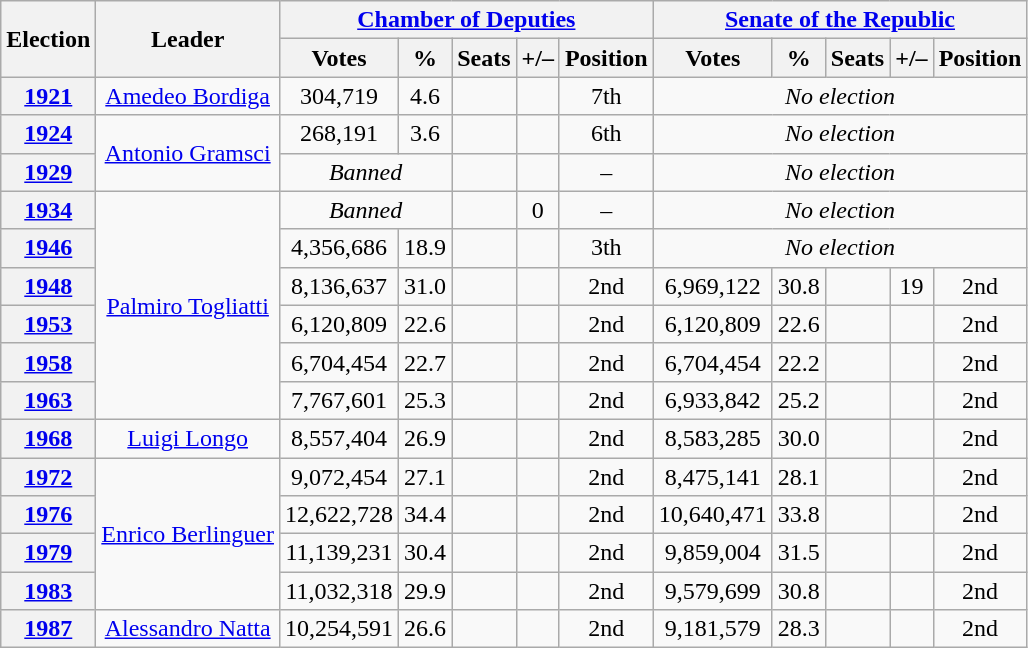<table class="wikitable" style="text-align:center">
<tr>
<th rowspan="2">Election</th>
<th rowspan="2">Leader</th>
<th colspan="5"><a href='#'>Chamber of Deputies</a></th>
<th colspan="5"><a href='#'>Senate of the Republic</a></th>
</tr>
<tr>
<th>Votes</th>
<th>%</th>
<th>Seats</th>
<th>+/–</th>
<th>Position</th>
<th>Votes</th>
<th>%</th>
<th>Seats</th>
<th>+/–</th>
<th>Position</th>
</tr>
<tr>
<th><a href='#'>1921</a></th>
<td style="text-align:center;"><a href='#'>Amedeo Bordiga</a></td>
<td>304,719</td>
<td>4.6</td>
<td></td>
<td></td>
<td> 7th</td>
<td colspan=5><em>No election</em></td>
</tr>
<tr>
<th><a href='#'>1924</a></th>
<td rowspan=2 style="text-align:center;"><a href='#'>Antonio Gramsci</a></td>
<td>268,191</td>
<td>3.6</td>
<td></td>
<td></td>
<td> 6th</td>
<td colspan=5><em>No election</em></td>
</tr>
<tr>
<th><a href='#'>1929</a></th>
<td colspan=2><em>Banned</em></td>
<td></td>
<td></td>
<td>–</td>
<td colspan=5><em>No election</em></td>
</tr>
<tr>
<th><a href='#'>1934</a></th>
<td rowspan=6 style="text-align:center;"><a href='#'>Palmiro Togliatti</a></td>
<td colspan=2><em>Banned</em></td>
<td></td>
<td> 0</td>
<td>–</td>
<td colspan=5><em>No election</em></td>
</tr>
<tr>
<th><a href='#'>1946</a></th>
<td>4,356,686</td>
<td>18.9</td>
<td></td>
<td></td>
<td> 3th</td>
<td colspan=5><em>No election</em></td>
</tr>
<tr>
<th><a href='#'>1948</a></th>
<td>8,136,637</td>
<td>31.0</td>
<td></td>
<td></td>
<td> 2nd</td>
<td>6,969,122</td>
<td>30.8</td>
<td></td>
<td> 19</td>
<td> 2nd</td>
</tr>
<tr>
<th><a href='#'>1953</a></th>
<td>6,120,809</td>
<td>22.6</td>
<td></td>
<td></td>
<td> 2nd</td>
<td>6,120,809</td>
<td>22.6</td>
<td></td>
<td></td>
<td> 2nd</td>
</tr>
<tr>
<th><a href='#'>1958</a></th>
<td>6,704,454</td>
<td>22.7</td>
<td></td>
<td></td>
<td> 2nd</td>
<td>6,704,454</td>
<td>22.2</td>
<td></td>
<td></td>
<td> 2nd</td>
</tr>
<tr>
<th><a href='#'>1963</a></th>
<td>7,767,601</td>
<td>25.3</td>
<td></td>
<td></td>
<td> 2nd</td>
<td>6,933,842</td>
<td>25.2</td>
<td></td>
<td></td>
<td> 2nd</td>
</tr>
<tr>
<th><a href='#'>1968</a></th>
<td style="text-align:center;"><a href='#'>Luigi Longo</a></td>
<td>8,557,404</td>
<td>26.9</td>
<td></td>
<td></td>
<td> 2nd</td>
<td>8,583,285</td>
<td>30.0</td>
<td></td>
<td></td>
<td> 2nd</td>
</tr>
<tr>
<th><a href='#'>1972</a></th>
<td rowspan=4 style="text-align:center;"><a href='#'>Enrico Berlinguer</a></td>
<td>9,072,454</td>
<td>27.1</td>
<td></td>
<td></td>
<td> 2nd</td>
<td>8,475,141</td>
<td>28.1</td>
<td></td>
<td></td>
<td> 2nd</td>
</tr>
<tr>
<th><a href='#'>1976</a></th>
<td>12,622,728</td>
<td>34.4</td>
<td></td>
<td></td>
<td> 2nd</td>
<td>10,640,471</td>
<td>33.8</td>
<td></td>
<td></td>
<td> 2nd</td>
</tr>
<tr>
<th><a href='#'>1979</a></th>
<td>11,139,231</td>
<td>30.4</td>
<td></td>
<td></td>
<td> 2nd</td>
<td>9,859,004</td>
<td>31.5</td>
<td></td>
<td></td>
<td> 2nd</td>
</tr>
<tr>
<th><a href='#'>1983</a></th>
<td>11,032,318</td>
<td>29.9</td>
<td></td>
<td></td>
<td> 2nd</td>
<td>9,579,699</td>
<td>30.8</td>
<td></td>
<td></td>
<td> 2nd</td>
</tr>
<tr>
<th><a href='#'>1987</a></th>
<td style="text-align:center;"><a href='#'>Alessandro Natta</a></td>
<td>10,254,591</td>
<td>26.6</td>
<td></td>
<td></td>
<td> 2nd</td>
<td>9,181,579</td>
<td>28.3</td>
<td></td>
<td></td>
<td> 2nd</td>
</tr>
</table>
